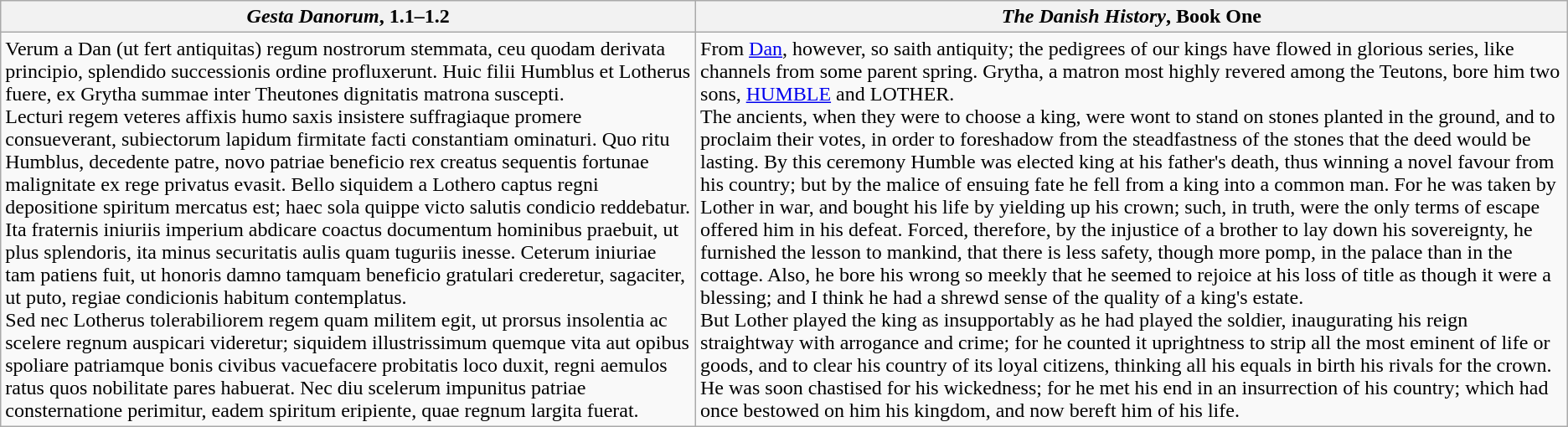<table class="wikitable">
<tr>
<th><em>Gesta Danorum</em>, 1.1–1.2</th>
<th><em>The Danish History</em>, Book One</th>
</tr>
<tr>
<td>Verum a Dan (ut fert antiquitas) regum nostrorum stemmata, ceu quodam derivata principio, splendido successionis ordine profluxerunt. Huic filii Humblus et Lotherus fuere, ex Grytha summae inter Theutones dignitatis matrona suscepti.<br>Lecturi regem veteres affixis humo saxis insistere suffragiaque promere consueverant, subiectorum lapidum firmitate facti constantiam ominaturi. Quo ritu Humblus, decedente patre, novo patriae beneficio rex creatus sequentis fortunae malignitate ex rege privatus evasit. Bello siquidem a Lothero captus regni depositione spiritum mercatus est; haec sola quippe victo salutis condicio reddebatur. Ita fraternis iniuriis imperium abdicare coactus documentum hominibus praebuit, ut plus splendoris, ita minus securitatis aulis quam tuguriis inesse. Ceterum iniuriae tam patiens fuit, ut honoris damno tamquam beneficio gratulari crederetur, sagaciter, ut puto, regiae condicionis habitum contemplatus.<br>Sed nec Lotherus tolerabiliorem regem quam militem egit, ut prorsus insolentia ac scelere regnum auspicari videretur; siquidem illustrissimum quemque vita aut opibus spoliare patriamque bonis civibus vacuefacere probitatis loco duxit, regni aemulos ratus quos nobilitate pares habuerat. Nec diu scelerum impunitus patriae consternatione perimitur, eadem spiritum eripiente, quae regnum largita fuerat.</td>
<td>From <a href='#'>Dan</a>, however, so saith antiquity; the pedigrees of our kings have flowed in glorious series, like channels from some parent spring. Grytha, a matron most highly revered among the Teutons, bore him two sons, <a href='#'>HUMBLE</a> and LOTHER.<br>The ancients, when they were to choose a king, were wont to stand on stones planted in the ground, and to proclaim their votes, in order to foreshadow from the steadfastness of the stones that the deed would be lasting. By this ceremony Humble was elected king at his father's death, thus winning a novel favour from his country; but by the malice of ensuing fate he fell from a king into a common man. For he was taken by Lother in war, and bought his life by yielding up his crown; such, in truth, were the only terms of escape offered him in his defeat. Forced, therefore, by the injustice of a brother to lay down his sovereignty, he furnished the lesson to mankind, that there is less safety, though more pomp, in the palace than in the cottage. Also, he bore his wrong so meekly that he seemed to rejoice at his loss of title as though it were a blessing; and I think he had a shrewd sense of the quality of a king's estate.<br>But Lother played the king as insupportably as he had played the soldier, inaugurating his reign straightway with arrogance and crime; for he counted it uprightness to strip all the most eminent of life or goods, and to clear his country of its loyal citizens, thinking all his equals in birth his rivals for the crown. He was soon chastised for his wickedness; for he met his end in an insurrection of his country; which had once bestowed on him his kingdom, and now bereft him of his life.</td>
</tr>
</table>
